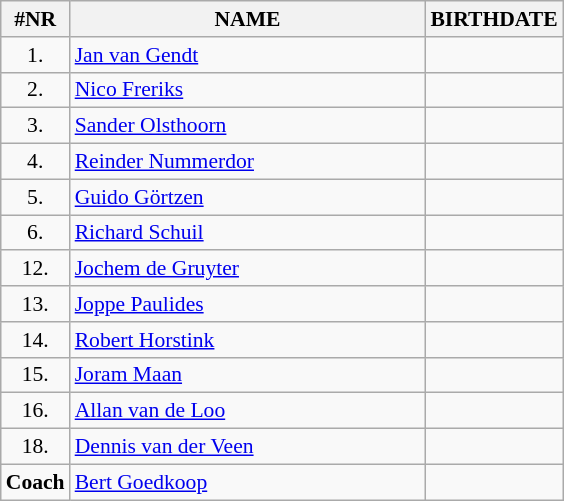<table class="wikitable" style="border-collapse: collapse; font-size: 90%;">
<tr>
<th>#NR</th>
<th align="left" style="width: 16em">NAME</th>
<th>BIRTHDATE</th>
</tr>
<tr>
<td align="center">1.</td>
<td><a href='#'>Jan van Gendt</a></td>
<td align="center"></td>
</tr>
<tr>
<td align="center">2.</td>
<td><a href='#'>Nico Freriks</a></td>
<td align="center"></td>
</tr>
<tr>
<td align="center">3.</td>
<td><a href='#'>Sander Olsthoorn</a></td>
<td align="center"></td>
</tr>
<tr>
<td align="center">4.</td>
<td><a href='#'>Reinder Nummerdor</a></td>
<td align="center"></td>
</tr>
<tr>
<td align="center">5.</td>
<td><a href='#'>Guido Görtzen</a></td>
<td align="center"></td>
</tr>
<tr>
<td align="center">6.</td>
<td><a href='#'>Richard Schuil</a></td>
<td align="center"></td>
</tr>
<tr>
<td align="center">12.</td>
<td><a href='#'>Jochem de Gruyter</a></td>
<td align="center"></td>
</tr>
<tr>
<td align="center">13.</td>
<td><a href='#'>Joppe Paulides</a></td>
<td align="center"></td>
</tr>
<tr>
<td align="center">14.</td>
<td><a href='#'>Robert Horstink</a></td>
<td align="center"></td>
</tr>
<tr>
<td align="center">15.</td>
<td><a href='#'>Joram Maan</a></td>
<td align="center"></td>
</tr>
<tr>
<td align="center">16.</td>
<td><a href='#'>Allan van de Loo</a></td>
<td align="center"></td>
</tr>
<tr>
<td align="center">18.</td>
<td><a href='#'>Dennis van der Veen</a></td>
<td align="center"></td>
</tr>
<tr>
<td align="center"><strong>Coach</strong></td>
<td><a href='#'>Bert Goedkoop</a></td>
<td align="center"></td>
</tr>
</table>
